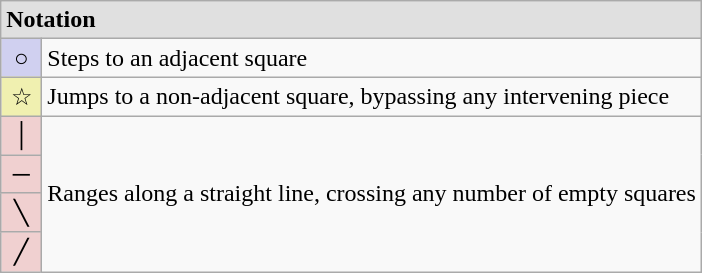<table border="1" class="wikitable">
<tr>
<td colspan="2" style="background:#e0e0e0;"><strong>Notation</strong></td>
</tr>
<tr>
<td align=center width="20" style="background:#D0D0F0;">○</td>
<td>Steps to an adjacent square</td>
</tr>
<tr>
<td align=center width="20" style="background:#F0F0B0;">☆</td>
<td>Jumps to a non-adjacent square, bypassing any intervening piece</td>
</tr>
<tr>
<td align=center width="20" style="background:#F0D0D0;">│</td>
<td rowspan=4>Ranges along a straight line, crossing any number of empty squares</td>
</tr>
<tr>
<td align=center width="20" style="background:#F0D0D0;">─</td>
</tr>
<tr>
<td align=center width="20" style="background:#F0D0D0;">╲</td>
</tr>
<tr>
<td align=center width="20" style="background:#F0D0D0;">╱</td>
</tr>
</table>
